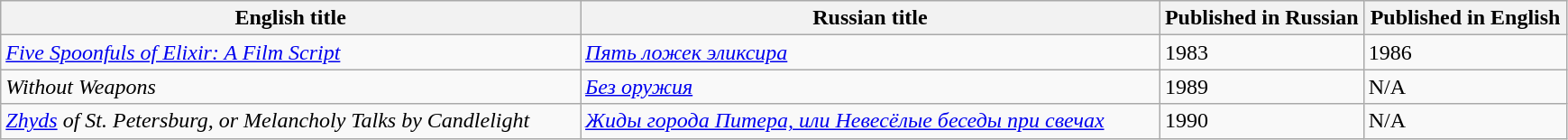<table class="sortable wikitable">
<tr>
<th style="width:37%;">English title</th>
<th style="width:37%;">Russian title</th>
<th style="width:13%;">Published in Russian</th>
<th style="width:13%;">Published in English</th>
</tr>
<tr>
<td><em><a href='#'>Five Spoonfuls of Elixir: A Film Script</a></em></td>
<td><em><a href='#'>Пять ложек эликсира</a></em></td>
<td>1983</td>
<td>1986</td>
</tr>
<tr>
<td><em>Without Weapons</em></td>
<td><em><a href='#'>Без оружия</a></em></td>
<td>1989</td>
<td>N/A</td>
</tr>
<tr>
<td><em><a href='#'>Zhyds</a> of St. Petersburg, or Melancholy Talks by Candlelight</em></td>
<td><em><a href='#'>Жиды города Питера, или Невесёлые беседы при свечах</a></em></td>
<td>1990</td>
<td>N/A</td>
</tr>
</table>
